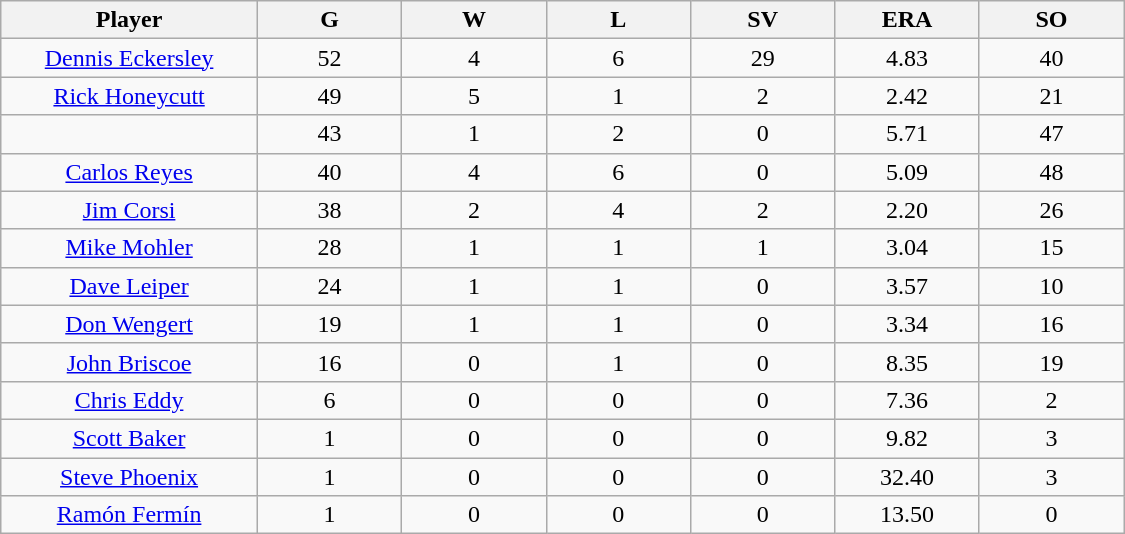<table class="wikitable sortable">
<tr>
<th bgcolor="#DDDDFF" width="16%">Player</th>
<th bgcolor="#DDDDFF" width="9%">G</th>
<th bgcolor="#DDDDFF" width="9%">W</th>
<th bgcolor="#DDDDFF" width="9%">L</th>
<th bgcolor="#DDDDFF" width="9%">SV</th>
<th bgcolor="#DDDDFF" width="9%">ERA</th>
<th bgcolor="#DDDDFF" width="9%">SO</th>
</tr>
<tr align="center">
<td><a href='#'>Dennis Eckersley</a></td>
<td>52</td>
<td>4</td>
<td>6</td>
<td>29</td>
<td>4.83</td>
<td>40</td>
</tr>
<tr align=center>
<td><a href='#'>Rick Honeycutt</a></td>
<td>49</td>
<td>5</td>
<td>1</td>
<td>2</td>
<td>2.42</td>
<td>21</td>
</tr>
<tr align=center>
<td></td>
<td>43</td>
<td>1</td>
<td>2</td>
<td>0</td>
<td>5.71</td>
<td>47</td>
</tr>
<tr align="center">
<td><a href='#'>Carlos Reyes</a></td>
<td>40</td>
<td>4</td>
<td>6</td>
<td>0</td>
<td>5.09</td>
<td>48</td>
</tr>
<tr align=center>
<td><a href='#'>Jim Corsi</a></td>
<td>38</td>
<td>2</td>
<td>4</td>
<td>2</td>
<td>2.20</td>
<td>26</td>
</tr>
<tr align=center>
<td><a href='#'>Mike Mohler</a></td>
<td>28</td>
<td>1</td>
<td>1</td>
<td>1</td>
<td>3.04</td>
<td>15</td>
</tr>
<tr align=center>
<td><a href='#'>Dave Leiper</a></td>
<td>24</td>
<td>1</td>
<td>1</td>
<td>0</td>
<td>3.57</td>
<td>10</td>
</tr>
<tr align=center>
<td><a href='#'>Don Wengert</a></td>
<td>19</td>
<td>1</td>
<td>1</td>
<td>0</td>
<td>3.34</td>
<td>16</td>
</tr>
<tr align=center>
<td><a href='#'>John Briscoe</a></td>
<td>16</td>
<td>0</td>
<td>1</td>
<td>0</td>
<td>8.35</td>
<td>19</td>
</tr>
<tr align=center>
<td><a href='#'>Chris Eddy</a></td>
<td>6</td>
<td>0</td>
<td>0</td>
<td>0</td>
<td>7.36</td>
<td>2</td>
</tr>
<tr align=center>
<td><a href='#'>Scott Baker</a></td>
<td>1</td>
<td>0</td>
<td>0</td>
<td>0</td>
<td>9.82</td>
<td>3</td>
</tr>
<tr align=center>
<td><a href='#'>Steve Phoenix</a></td>
<td>1</td>
<td>0</td>
<td>0</td>
<td>0</td>
<td>32.40</td>
<td>3</td>
</tr>
<tr align=center>
<td><a href='#'>Ramón Fermín</a></td>
<td>1</td>
<td>0</td>
<td>0</td>
<td>0</td>
<td>13.50</td>
<td>0</td>
</tr>
</table>
